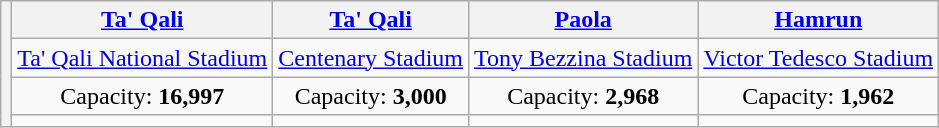<table class="wikitable" style="text-align:center">
<tr>
<th rowspan="5"></th>
<th><a href='#'>Ta' Qali</a></th>
<th><a href='#'>Ta' Qali</a></th>
<th><a href='#'>Paola</a></th>
<th><a href='#'>Hamrun</a></th>
</tr>
<tr>
<td><a href='#'>Ta' Qali National Stadium</a></td>
<td><a href='#'>Centenary Stadium</a></td>
<td><a href='#'>Tony Bezzina Stadium</a></td>
<td><a href='#'>Victor Tedesco Stadium</a></td>
</tr>
<tr>
<td>Capacity: <strong>16,997</strong></td>
<td>Capacity: <strong>3,000</strong></td>
<td>Capacity: <strong>2,968</strong></td>
<td>Capacity: <strong>1,962</strong></td>
</tr>
<tr>
<td></td>
<td></td>
<td></td>
<td></td>
</tr>
</table>
